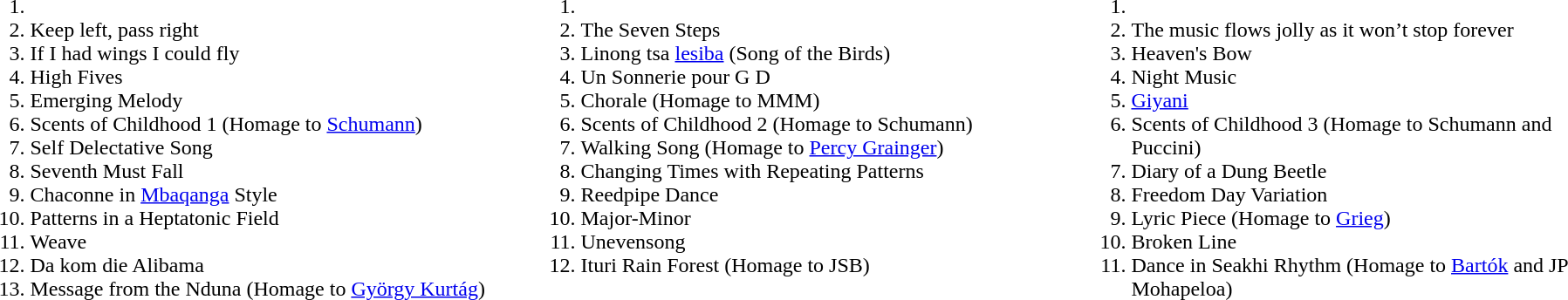<table width=100%>
<tr valign ="top">
<td width=33%><br><ol><li><li> Keep left, pass right</li><li>If I had wings I could fly</li><li>High Fives</li><li>Emerging Melody</li><li>Scents of Childhood 1	(Homage to <a href='#'>Schumann</a>)</li><li>Self Delectative Song</li><li>Seventh Must Fall</li><li>Chaconne in <a href='#'>Mbaqanga</a> Style</li><li>Patterns in a Heptatonic Field</li><li>Weave</li><li>Da kom die Alibama</li><li>Message from the Nduna (Homage to <a href='#'>György Kurtág</a>)</li></ol></td>
<td width=33%><br><ol><li><li> The Seven Steps</li><li>Linong tsa <a href='#'>lesiba</a> (Song of the Birds)</li><li>Un Sonnerie pour G D</li><li>Chorale (Homage to MMM)</li><li>Scents of Childhood 2 (Homage to Schumann)</li><li>Walking Song (Homage to <a href='#'>Percy Grainger</a>)</li><li>Changing Times with Repeating Patterns</li><li>Reedpipe Dance</li><li>Major-Minor</li><li>Unevensong</li><li>Ituri Rain Forest (Homage to JSB)</li></ol></td>
<td width=33%><br><ol><li><li> The music flows jolly as it won’t stop forever</li><li>Heaven's Bow</li><li>Night Music</li><li><a href='#'>Giyani</a></li><li>Scents of Childhood 3 (Homage to Schumann and Puccini)</li><li>Diary of a Dung Beetle</li><li>Freedom Day Variation</li><li>Lyric Piece	(Homage to <a href='#'>Grieg</a>)</li><li>Broken Line</li><li>Dance in Seakhi Rhythm (Homage to <a href='#'>Bartók</a> and JP Mohapeloa)</li></ol></td>
</tr>
</table>
